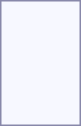<table style="border:1px solid #8888aa; background-color:#f7f8ff; padding:5px; font-size:95%; margin: 0px 12px 12px 0px;">
<tr style="text-align:center;">
<td rowspan=2><strong></strong><br></td>
<td colspan=6></td>
<td colspan=2></td>
<td colspan=2></td>
<td colspan=6></td>
<td colspan=6></td>
<td colspan=4></td>
<td colspan=2></td>
<td colspan=6></td>
<td colspan=2></td>
</tr>
<tr style="text-align:center;">
<td colspan=6></td>
<td colspan=2></td>
<td colspan=2></td>
<td colspan=6></td>
<td colspan=6></td>
<td colspan=4></td>
<td colspan=2></td>
<td colspan=6></td>
<td colspan=2></td>
</tr>
<tr style="text-align:center;">
<td rowspan=2><strong></strong><br></td>
<td colspan=8></td>
<td colspan=2></td>
<td colspan=6></td>
<td colspan=6></td>
<td colspan=4></td>
<td colspan=2></td>
<td colspan=6></td>
<td colspan=2></td>
</tr>
<tr style="text-align:center;">
<td colspan=8></td>
<td colspan=2></td>
<td colspan=6></td>
<td colspan=6></td>
<td colspan=4></td>
<td colspan=2></td>
<td colspan=6></td>
<td colspan=2></td>
</tr>
<tr style="text-align:center;">
<td rowspan=2><strong></strong><br></td>
<td colspan=8></td>
<td colspan=2></td>
<td colspan=6></td>
<td colspan=6></td>
<td colspan=4></td>
<td colspan=2></td>
<td colspan=6></td>
<td colspan=2></td>
</tr>
<tr style="text-align:center;">
<td colspan=8></td>
<td colspan=2></td>
<td colspan=6></td>
<td colspan=6></td>
<td colspan=4></td>
<td colspan=2></td>
<td colspan=6></td>
<td colspan=2><br></td>
</tr>
</table>
